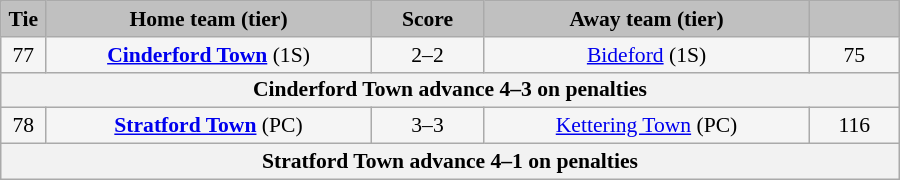<table class="wikitable" style="width: 600px; background:WhiteSmoke; text-align:center; font-size:90%">
<tr>
<td scope="col" style="width:  5.00%; background:silver;"><strong>Tie</strong></td>
<td scope="col" style="width: 36.25%; background:silver;"><strong>Home team (tier)</strong></td>
<td scope="col" style="width: 12.50%; background:silver;"><strong>Score</strong></td>
<td scope="col" style="width: 36.25%; background:silver;"><strong>Away team (tier)</strong></td>
<td scope="col" style="width: 10.00%; background:silver;"><strong></strong></td>
</tr>
<tr>
<td>77</td>
<td><strong><a href='#'>Cinderford Town</a></strong> (1S)</td>
<td>2–2</td>
<td><a href='#'>Bideford</a> (1S)</td>
<td>75</td>
</tr>
<tr>
<th colspan="5">Cinderford Town advance 4–3 on penalties</th>
</tr>
<tr>
<td>78</td>
<td><strong><a href='#'>Stratford Town</a></strong> (PC)</td>
<td>3–3</td>
<td><a href='#'>Kettering Town</a> (PC)</td>
<td>116</td>
</tr>
<tr>
<th colspan="5">Stratford Town advance 4–1 on penalties</th>
</tr>
</table>
